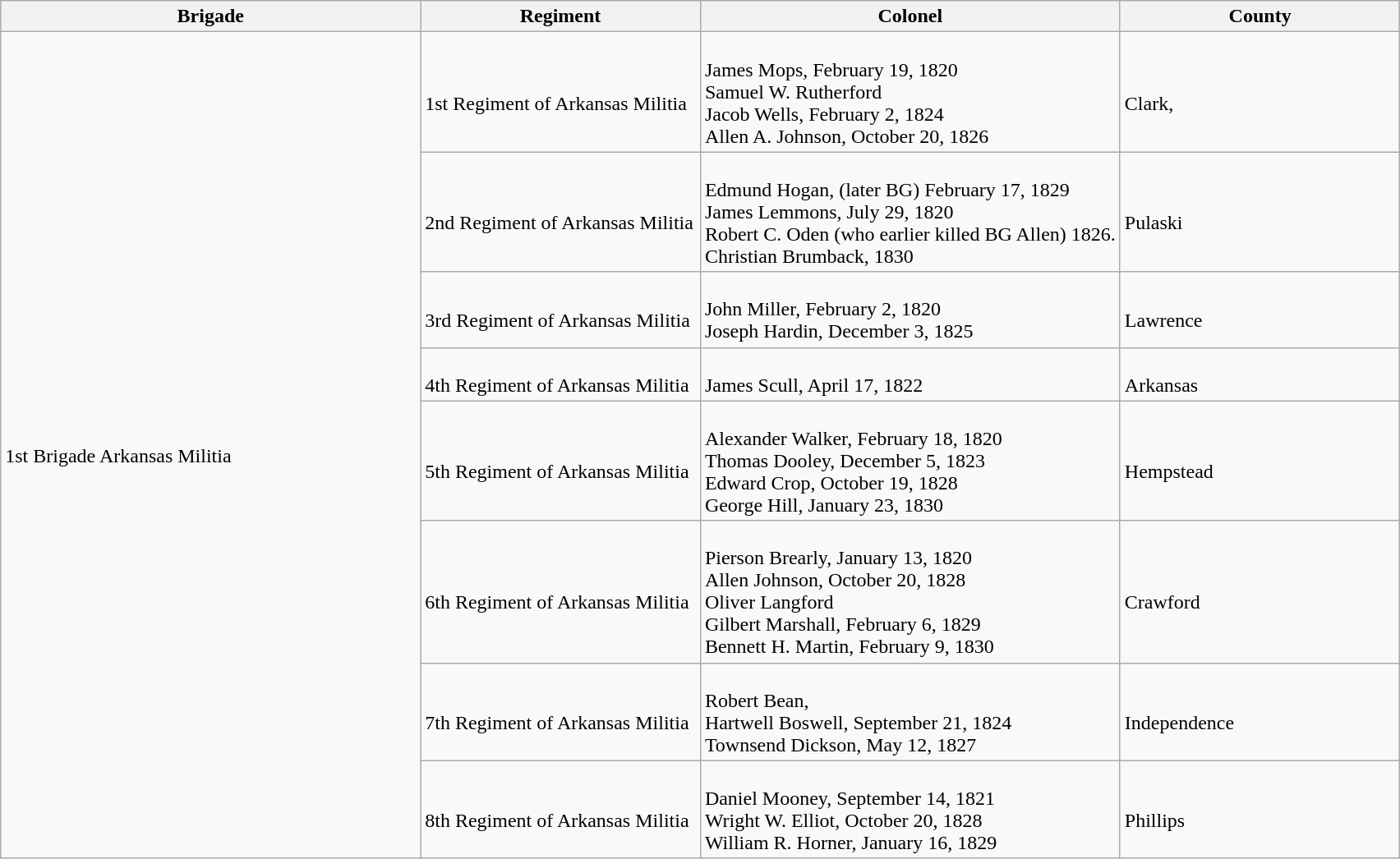<table class="wikitable">
<tr>
<th width=30%>Brigade</th>
<th width=20%>Regiment</th>
<th width=30%>Colonel</th>
<th width=20%>County</th>
</tr>
<tr>
<td rowspan=10><br>1st Brigade Arkansas Militia</td>
<td><br>1st Regiment of Arkansas Militia</td>
<td><br>James Mops, February 19, 1820<br>Samuel W. Rutherford<br>Jacob Wells, February 2, 1824<br>Allen A. Johnson, October 20, 1826</td>
<td><br>Clark,</td>
</tr>
<tr>
<td><br>2nd Regiment of Arkansas Militia</td>
<td><br>Edmund Hogan, (later BG) February 17, 1829<br>James Lemmons, July 29, 1820<br>Robert C. Oden (who earlier killed BG Allen) 1826.<br>Christian Brumback, 1830</td>
<td><br>Pulaski</td>
</tr>
<tr>
<td><br>3rd Regiment of Arkansas Militia</td>
<td><br>John Miller, February 2, 1820<br>Joseph Hardin, December 3, 1825</td>
<td><br>Lawrence</td>
</tr>
<tr>
<td><br>4th Regiment of Arkansas Militia</td>
<td><br>James Scull, April 17, 1822</td>
<td><br>Arkansas</td>
</tr>
<tr>
<td><br>5th Regiment of Arkansas Militia</td>
<td><br>Alexander Walker, February 18, 1820<br>Thomas Dooley, December 5, 1823<br>Edward Crop, October 19, 1828<br>George Hill, January 23, 1830</td>
<td><br>Hempstead</td>
</tr>
<tr>
<td><br>6th Regiment of Arkansas Militia</td>
<td><br>Pierson Brearly, January 13, 1820<br>Allen Johnson, October 20, 1828<br>Oliver Langford<br>Gilbert Marshall, February 6, 1829<br>Bennett H. Martin, February 9, 1830</td>
<td><br>Crawford</td>
</tr>
<tr>
<td><br>7th Regiment of Arkansas Militia</td>
<td><br>Robert Bean,<br>Hartwell Boswell, September 21, 1824<br>Townsend Dickson, May 12, 1827</td>
<td><br>Independence</td>
</tr>
<tr>
<td><br>8th Regiment of Arkansas Militia</td>
<td><br>Daniel Mooney, September 14, 1821<br>Wright W. Elliot, October 20, 1828<br>William R. Horner, January 16, 1829</td>
<td><br>Phillips</td>
</tr>
</table>
